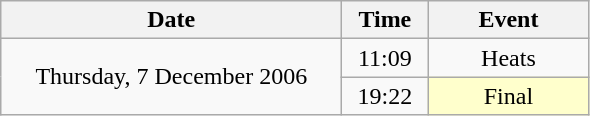<table class = "wikitable" style="text-align:center;">
<tr>
<th width=220>Date</th>
<th width=50>Time</th>
<th width=100>Event</th>
</tr>
<tr>
<td rowspan=2>Thursday, 7 December 2006</td>
<td>11:09</td>
<td>Heats</td>
</tr>
<tr>
<td>19:22</td>
<td bgcolor=ffffcc>Final</td>
</tr>
</table>
